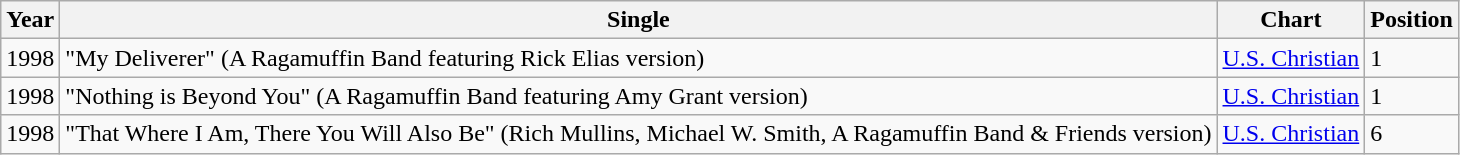<table class="wikitable">
<tr>
<th align="left">Year</th>
<th align="left">Single</th>
<th align="left">Chart</th>
<th align="left">Position</th>
</tr>
<tr>
<td align="left">1998</td>
<td align="left">"My Deliverer" (A Ragamuffin Band featuring Rick Elias version)</td>
<td align="left"><a href='#'>U.S. Christian</a></td>
<td align="left">1</td>
</tr>
<tr>
<td align="left">1998</td>
<td align="left">"Nothing is Beyond You" (A Ragamuffin Band featuring Amy Grant version)</td>
<td align="left"><a href='#'>U.S. Christian</a></td>
<td align="left">1</td>
</tr>
<tr>
<td align="left">1998</td>
<td align="left">"That Where I Am, There You Will Also Be" (Rich Mullins, Michael W. Smith, A Ragamuffin Band & Friends version)</td>
<td align="left"><a href='#'>U.S. Christian</a></td>
<td align="left">6</td>
</tr>
</table>
